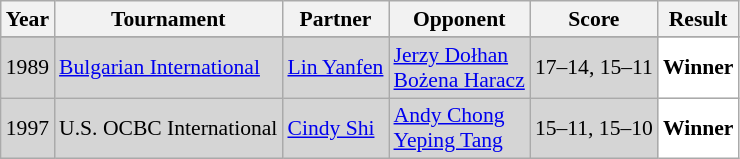<table class="sortable wikitable" style="font-size:90%;">
<tr>
<th>Year</th>
<th>Tournament</th>
<th>Partner</th>
<th>Opponent</th>
<th>Score</th>
<th>Result</th>
</tr>
<tr>
</tr>
<tr style="background:#D5D5D5">
<td align="center">1989</td>
<td align="left"><a href='#'>Bulgarian International</a></td>
<td align="left"> <a href='#'>Lin Yanfen</a></td>
<td align="left"> <a href='#'>Jerzy Dołhan</a> <br>  <a href='#'>Bożena Haracz</a></td>
<td align="left">17–14, 15–11</td>
<td style="text-align:left; background:white"> <strong>Winner</strong></td>
</tr>
<tr style="background:#D5D5D5">
<td align="center">1997</td>
<td align="left">U.S. OCBC International</td>
<td align="left"> <a href='#'>Cindy Shi</a></td>
<td align="left"> <a href='#'>Andy Chong</a> <br>  <a href='#'>Yeping Tang</a></td>
<td align="left">15–11, 15–10</td>
<td style="text-align:left; background:white"> <strong>Winner</strong></td>
</tr>
</table>
